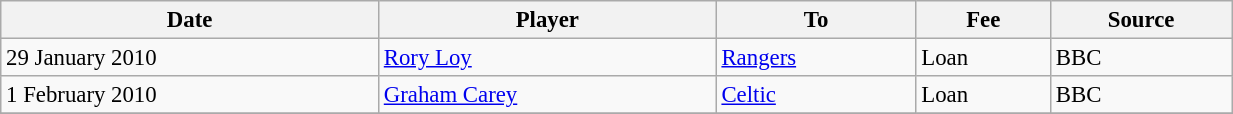<table class="wikitable sortable" style="text-align:center; font-size:95%;width:65%; text-align:left">
<tr>
<th><strong>Date</strong></th>
<th><strong>Player</strong></th>
<th><strong>To</strong></th>
<th><strong>Fee</strong></th>
<th><strong>Source</strong></th>
</tr>
<tr>
<td>29 January 2010</td>
<td> <a href='#'>Rory Loy</a></td>
<td> <a href='#'>Rangers</a></td>
<td>Loan</td>
<td>BBC</td>
</tr>
<tr>
<td>1 February 2010</td>
<td> <a href='#'>Graham Carey</a></td>
<td> <a href='#'>Celtic</a></td>
<td>Loan</td>
<td>BBC</td>
</tr>
<tr>
</tr>
</table>
